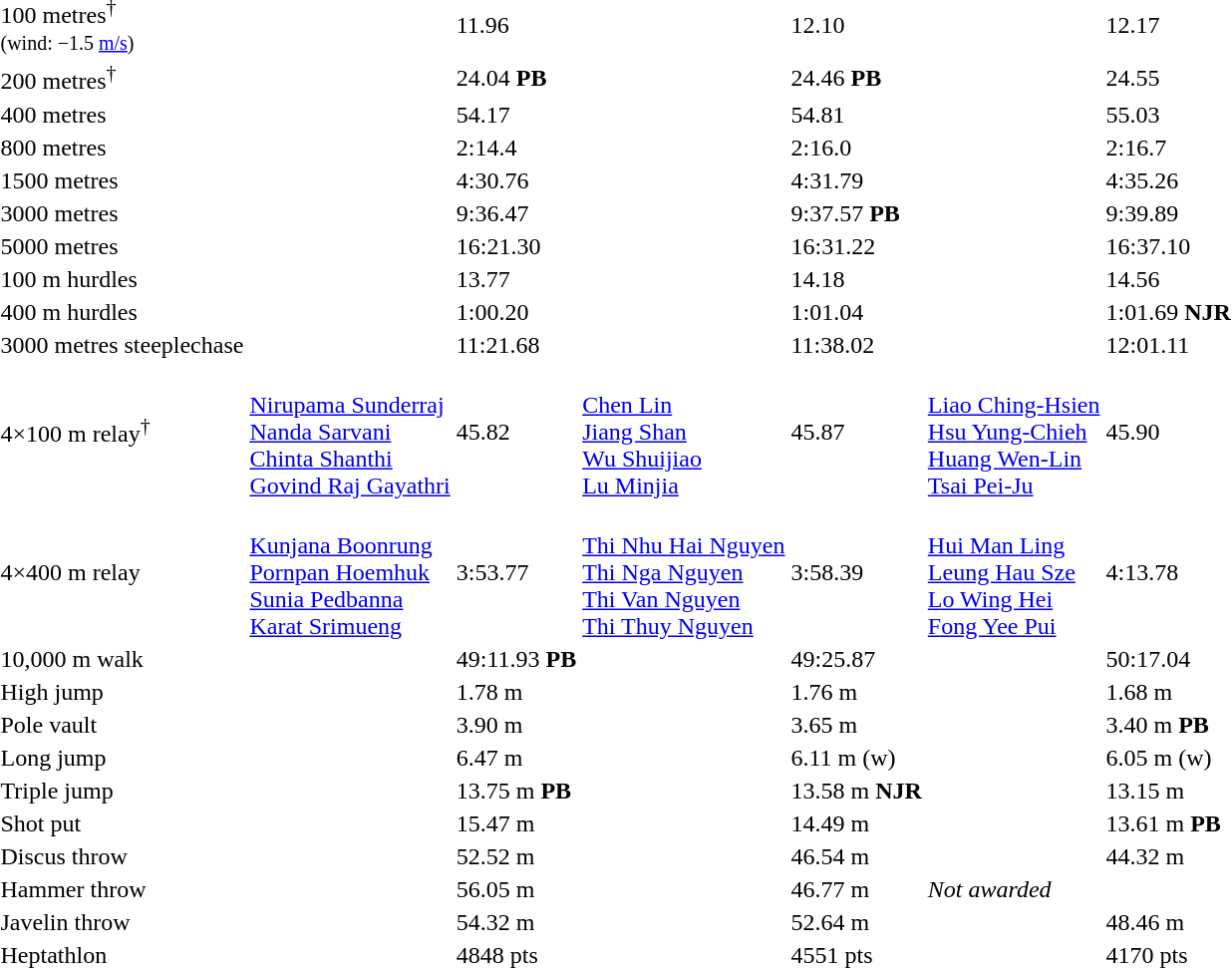<table>
<tr>
<td>100 metres<sup>†</sup><br><small>(wind: −1.5 <a href='#'>m/s</a>)</small></td>
<td></td>
<td>11.96</td>
<td></td>
<td>12.10</td>
<td></td>
<td>12.17</td>
</tr>
<tr>
<td>200 metres<sup>†</sup></td>
<td></td>
<td>24.04 <strong>PB</strong></td>
<td></td>
<td>24.46 <strong>PB</strong></td>
<td></td>
<td>24.55</td>
</tr>
<tr>
<td>400 metres</td>
<td></td>
<td>54.17</td>
<td></td>
<td>54.81</td>
<td></td>
<td>55.03</td>
</tr>
<tr>
<td>800 metres</td>
<td></td>
<td>2:14.4</td>
<td></td>
<td>2:16.0</td>
<td></td>
<td>2:16.7</td>
</tr>
<tr>
<td>1500 metres</td>
<td></td>
<td>4:30.76</td>
<td></td>
<td>4:31.79</td>
<td></td>
<td>4:35.26</td>
</tr>
<tr>
<td>3000 metres</td>
<td></td>
<td>9:36.47</td>
<td></td>
<td>9:37.57 <strong>PB</strong></td>
<td></td>
<td>9:39.89</td>
</tr>
<tr>
<td>5000 metres</td>
<td></td>
<td>16:21.30</td>
<td></td>
<td>16:31.22</td>
<td></td>
<td>16:37.10</td>
</tr>
<tr>
<td>100 m hurdles</td>
<td></td>
<td>13.77</td>
<td></td>
<td>14.18</td>
<td></td>
<td>14.56</td>
</tr>
<tr>
<td>400 m hurdles</td>
<td></td>
<td>1:00.20</td>
<td></td>
<td>1:01.04</td>
<td></td>
<td>1:01.69 <strong>NJR</strong></td>
</tr>
<tr>
<td>3000 metres steeplechase</td>
<td></td>
<td>11:21.68</td>
<td></td>
<td>11:38.02</td>
<td></td>
<td>12:01.11</td>
</tr>
<tr>
<td>4×100 m relay<sup>†</sup></td>
<td><br><a href='#'>Nirupama Sunderraj</a><br><a href='#'>Nanda Sarvani</a><br><a href='#'>Chinta Shanthi</a><br><a href='#'>Govind Raj Gayathri</a></td>
<td>45.82</td>
<td><br><a href='#'>Chen Lin</a><br><a href='#'>Jiang Shan</a><br><a href='#'>Wu Shuijiao</a><br><a href='#'>Lu Minjia</a></td>
<td>45.87</td>
<td><br><a href='#'>Liao Ching-Hsien</a><br><a href='#'>Hsu Yung-Chieh</a><br><a href='#'>Huang Wen-Lin</a><br><a href='#'>Tsai Pei-Ju</a></td>
<td>45.90</td>
</tr>
<tr>
<td>4×400 m relay</td>
<td><br><a href='#'>Kunjana Boonrung</a><br><a href='#'>Pornpan Hoemhuk</a><br><a href='#'>Sunia Pedbanna</a><br><a href='#'>Karat Srimueng</a></td>
<td>3:53.77</td>
<td><br><a href='#'>Thi Nhu Hai Nguyen</a><br><a href='#'>Thi Nga Nguyen</a><br><a href='#'>Thi Van Nguyen</a><br><a href='#'>Thi Thuy Nguyen</a></td>
<td>3:58.39</td>
<td><br><a href='#'>Hui Man Ling</a><br><a href='#'>Leung Hau Sze</a><br><a href='#'>Lo Wing Hei</a><br><a href='#'>Fong Yee Pui</a></td>
<td>4:13.78</td>
</tr>
<tr>
<td>10,000 m walk</td>
<td></td>
<td>49:11.93 <strong>PB</strong></td>
<td></td>
<td>49:25.87</td>
<td></td>
<td>50:17.04</td>
</tr>
<tr>
<td>High jump</td>
<td></td>
<td>1.78  m</td>
<td></td>
<td>1.76 m</td>
<td></td>
<td>1.68 m</td>
</tr>
<tr>
<td>Pole vault</td>
<td></td>
<td>3.90 m</td>
<td></td>
<td>3.65 m</td>
<td></td>
<td>3.40 m <strong>PB</strong></td>
</tr>
<tr>
<td>Long jump</td>
<td></td>
<td>6.47 m</td>
<td></td>
<td>6.11 m (w)</td>
<td></td>
<td>6.05 m (w)</td>
</tr>
<tr>
<td>Triple jump</td>
<td></td>
<td>13.75 m <strong>PB</strong></td>
<td></td>
<td>13.58 m <strong>NJR</strong></td>
<td></td>
<td>13.15 m</td>
</tr>
<tr>
<td>Shot put</td>
<td></td>
<td>15.47 m</td>
<td></td>
<td>14.49 m</td>
<td></td>
<td>13.61 m <strong>PB</strong></td>
</tr>
<tr>
<td>Discus throw</td>
<td></td>
<td>52.52 m</td>
<td></td>
<td>46.54 m</td>
<td></td>
<td>44.32 m</td>
</tr>
<tr>
<td>Hammer throw</td>
<td></td>
<td>56.05 m</td>
<td></td>
<td>46.77 m</td>
<td colspan=2><em>Not awarded</em></td>
</tr>
<tr>
<td>Javelin throw</td>
<td></td>
<td>54.32 m</td>
<td></td>
<td>52.64 m</td>
<td></td>
<td>48.46 m</td>
</tr>
<tr>
<td>Heptathlon</td>
<td></td>
<td>4848 pts</td>
<td></td>
<td>4551 pts</td>
<td></td>
<td>4170 pts</td>
</tr>
</table>
